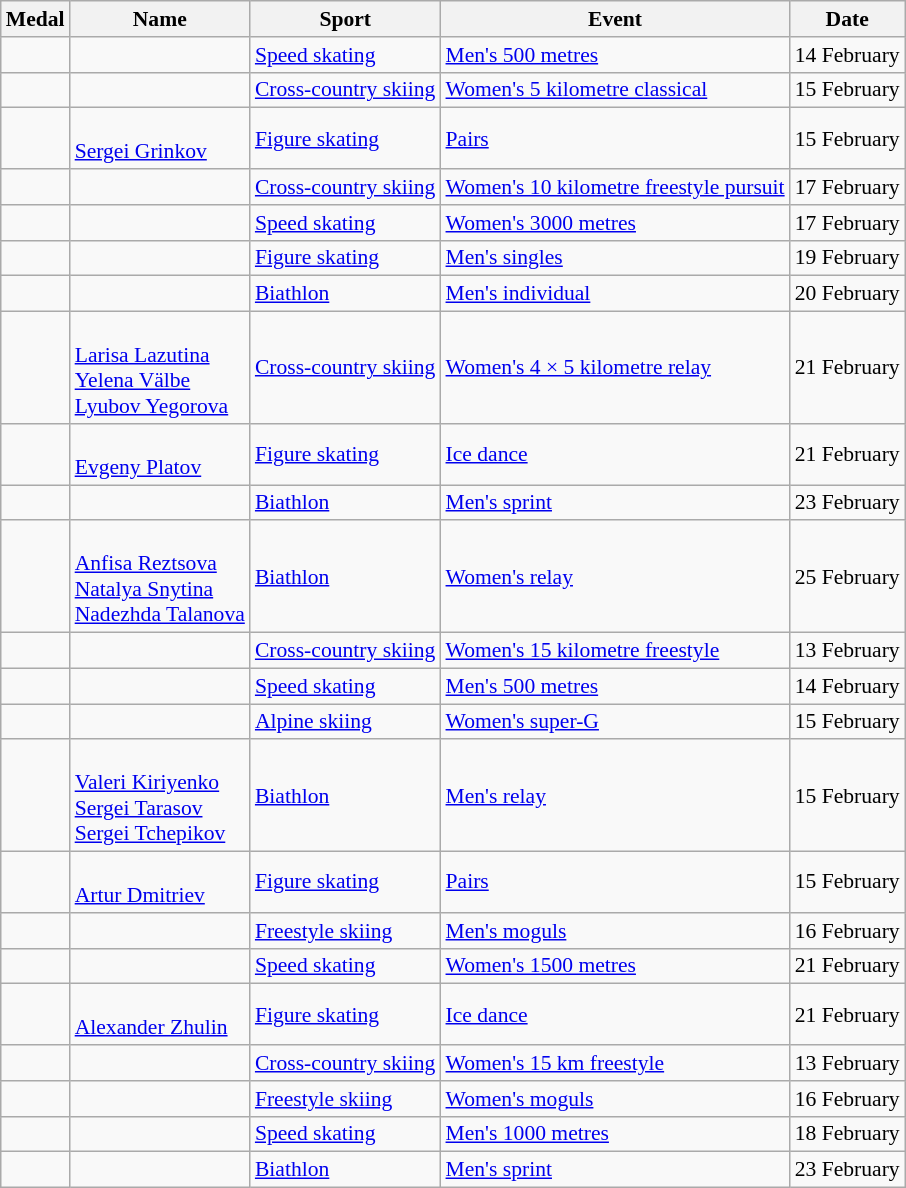<table class="wikitable sortable" style="font-size:90%">
<tr>
<th>Medal</th>
<th>Name</th>
<th>Sport</th>
<th>Event</th>
<th>Date</th>
</tr>
<tr>
<td></td>
<td></td>
<td><a href='#'>Speed skating</a></td>
<td><a href='#'>Men's 500 metres</a></td>
<td>14 February</td>
</tr>
<tr>
<td></td>
<td></td>
<td><a href='#'>Cross-country skiing</a></td>
<td><a href='#'>Women's 5 kilometre classical</a></td>
<td>15 February</td>
</tr>
<tr>
<td></td>
<td><br><a href='#'>Sergei Grinkov</a></td>
<td><a href='#'>Figure skating</a></td>
<td><a href='#'>Pairs</a></td>
<td>15 February</td>
</tr>
<tr>
<td></td>
<td></td>
<td><a href='#'>Cross-country skiing</a></td>
<td><a href='#'>Women's 10 kilometre freestyle pursuit</a></td>
<td>17 February</td>
</tr>
<tr>
<td></td>
<td></td>
<td><a href='#'>Speed skating</a></td>
<td><a href='#'>Women's 3000 metres</a></td>
<td>17 February</td>
</tr>
<tr>
<td></td>
<td></td>
<td><a href='#'>Figure skating</a></td>
<td><a href='#'>Men's singles</a></td>
<td>19 February</td>
</tr>
<tr>
<td></td>
<td></td>
<td><a href='#'>Biathlon</a></td>
<td><a href='#'>Men's individual</a></td>
<td>20 February</td>
</tr>
<tr>
<td></td>
<td><br><a href='#'>Larisa Lazutina</a><br><a href='#'>Yelena Välbe</a><br><a href='#'>Lyubov Yegorova</a></td>
<td><a href='#'>Cross-country skiing</a></td>
<td><a href='#'>Women's 4 × 5 kilometre relay</a></td>
<td>21 February</td>
</tr>
<tr>
<td></td>
<td><br><a href='#'>Evgeny Platov</a></td>
<td><a href='#'>Figure skating</a></td>
<td><a href='#'>Ice dance</a></td>
<td>21 February</td>
</tr>
<tr>
<td></td>
<td></td>
<td><a href='#'>Biathlon</a></td>
<td><a href='#'>Men's sprint</a></td>
<td>23 February</td>
</tr>
<tr>
<td></td>
<td><br><a href='#'>Anfisa Reztsova</a><br><a href='#'>Natalya Snytina</a><br><a href='#'>Nadezhda Talanova</a></td>
<td><a href='#'>Biathlon</a></td>
<td><a href='#'>Women's relay</a></td>
<td>25 February</td>
</tr>
<tr>
<td></td>
<td></td>
<td><a href='#'>Cross-country skiing</a></td>
<td><a href='#'>Women's 15 kilometre freestyle</a></td>
<td>13 February</td>
</tr>
<tr>
<td></td>
<td></td>
<td><a href='#'>Speed skating</a></td>
<td><a href='#'>Men's 500 metres</a></td>
<td>14 February</td>
</tr>
<tr>
<td></td>
<td></td>
<td><a href='#'>Alpine skiing</a></td>
<td><a href='#'>Women's super-G</a></td>
<td>15 February</td>
</tr>
<tr>
<td></td>
<td><br><a href='#'>Valeri Kiriyenko</a><br><a href='#'>Sergei Tarasov</a><br><a href='#'>Sergei Tchepikov</a></td>
<td><a href='#'>Biathlon</a></td>
<td><a href='#'>Men's relay</a></td>
<td>15 February</td>
</tr>
<tr>
<td></td>
<td><br><a href='#'>Artur Dmitriev</a></td>
<td><a href='#'>Figure skating</a></td>
<td><a href='#'>Pairs</a></td>
<td>15 February</td>
</tr>
<tr>
<td></td>
<td></td>
<td><a href='#'>Freestyle skiing</a></td>
<td><a href='#'>Men's moguls</a></td>
<td>16 February</td>
</tr>
<tr>
<td></td>
<td></td>
<td><a href='#'>Speed skating</a></td>
<td><a href='#'>Women's 1500 metres</a></td>
<td>21 February</td>
</tr>
<tr>
<td></td>
<td><br><a href='#'>Alexander Zhulin</a></td>
<td><a href='#'>Figure skating</a></td>
<td><a href='#'>Ice dance</a></td>
<td>21 February</td>
</tr>
<tr>
<td></td>
<td></td>
<td><a href='#'>Cross-country skiing</a></td>
<td><a href='#'>Women's 15 km freestyle</a></td>
<td>13 February</td>
</tr>
<tr>
<td></td>
<td></td>
<td><a href='#'>Freestyle skiing</a></td>
<td><a href='#'>Women's moguls</a></td>
<td>16 February</td>
</tr>
<tr>
<td></td>
<td></td>
<td><a href='#'>Speed skating</a></td>
<td><a href='#'>Men's 1000 metres</a></td>
<td>18 February</td>
</tr>
<tr>
<td></td>
<td></td>
<td><a href='#'>Biathlon</a></td>
<td><a href='#'>Men's sprint</a></td>
<td>23 February</td>
</tr>
</table>
